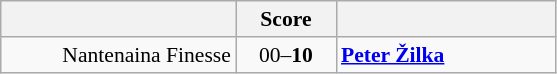<table class="wikitable" style="text-align: center; font-size:90% ">
<tr>
<th align="right" width="150"></th>
<th width="60">Score</th>
<th align="left" width="140"></th>
</tr>
<tr>
<td align=right>Nantenaina Finesse </td>
<td align=center>00–<strong>10</strong></td>
<td align=left><strong> <a href='#'>Peter Žilka</a></strong></td>
</tr>
</table>
